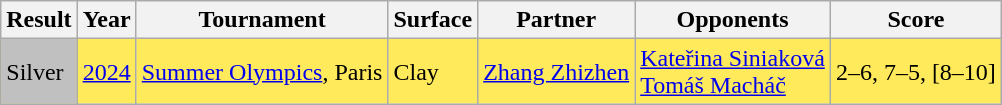<table class="sortable wikitable">
<tr>
<th>Result</th>
<th>Year</th>
<th>Tournament</th>
<th>Surface</th>
<th>Partner</th>
<th>Opponents</th>
<th class=unsortable>Score</th>
</tr>
<tr style="background:#ffea5c;">
<td bgcolor=silver>Silver</td>
<td><a href='#'>2024</a></td>
<td><a href='#'>Summer Olympics</a>, Paris</td>
<td>Clay</td>
<td> <a href='#'>Zhang Zhizhen</a></td>
<td> <a href='#'>Kateřina Siniaková</a> <br>  <a href='#'>Tomáš Macháč</a></td>
<td>2–6, 7–5, [8–10]</td>
</tr>
</table>
